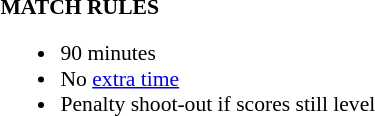<table width=100% style="font-size: 90%">
<tr>
<td width=50% valign=top><br><strong>MATCH RULES</strong><ul><li>90 minutes</li><li>No <a href='#'>extra time</a></li><li>Penalty shoot-out if scores still level</li></ul></td>
</tr>
</table>
